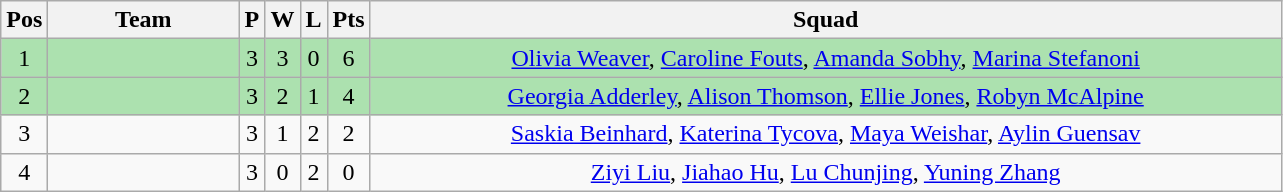<table class="wikitable" style="font-size: 100%">
<tr>
<th width=20>Pos</th>
<th width=120>Team</th>
<th width=10>P</th>
<th width=10>W</th>
<th width=10>L</th>
<th width=20>Pts</th>
<th width=600>Squad</th>
</tr>
<tr align=center style="background:#ACE1AF;">
<td>1</td>
<td align="left"></td>
<td>3</td>
<td>3</td>
<td>0</td>
<td>6</td>
<td><a href='#'>Olivia Weaver</a>, <a href='#'>Caroline Fouts</a>, <a href='#'>Amanda Sobhy</a>, <a href='#'>Marina Stefanoni</a></td>
</tr>
<tr align=center style="background:#ACE1AF;">
<td>2</td>
<td align="left"></td>
<td>3</td>
<td>2</td>
<td>1</td>
<td>4</td>
<td><a href='#'>Georgia Adderley</a>, <a href='#'>Alison Thomson</a>, <a href='#'>Ellie Jones</a>, <a href='#'>Robyn McAlpine</a></td>
</tr>
<tr align=center>
<td>3</td>
<td align="left"></td>
<td>3</td>
<td>1</td>
<td>2</td>
<td>2</td>
<td><a href='#'>Saskia Beinhard</a>, <a href='#'>Katerina Tycova</a>, <a href='#'>Maya Weishar</a>, <a href='#'>Aylin Guensav</a></td>
</tr>
<tr align=center>
<td>4</td>
<td align="left"></td>
<td>3</td>
<td>0</td>
<td>2</td>
<td>0</td>
<td><a href='#'>Ziyi Liu</a>, <a href='#'>Jiahao Hu</a>, <a href='#'>Lu Chunjing</a>, <a href='#'>Yuning Zhang</a></td>
</tr>
</table>
